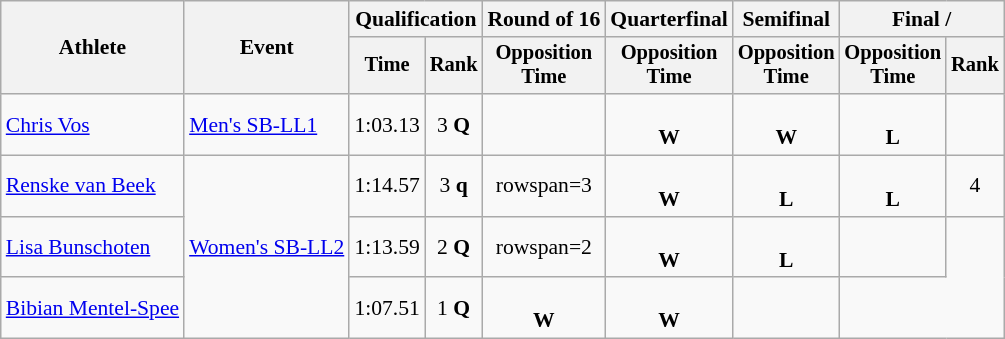<table class="wikitable" style="font-size:90%">
<tr>
<th rowspan="2">Athlete</th>
<th rowspan="2">Event</th>
<th colspan="2">Qualification</th>
<th>Round of 16</th>
<th>Quarterfinal</th>
<th>Semifinal</th>
<th colspan=2>Final / </th>
</tr>
<tr style="font-size:95%">
<th>Time</th>
<th>Rank</th>
<th>Opposition<br>Time</th>
<th>Opposition<br>Time</th>
<th>Opposition<br>Time</th>
<th>Opposition<br>Time</th>
<th>Rank</th>
</tr>
<tr align=center>
<td align=left><a href='#'>Chris Vos</a></td>
<td align=left><a href='#'>Men's SB-LL1</a></td>
<td>1:03.13</td>
<td>3 <strong>Q</strong></td>
<td></td>
<td><br><strong>W</strong></td>
<td><br><strong>W</strong></td>
<td><br><strong>L</strong></td>
<td></td>
</tr>
<tr align=center>
<td align=left><a href='#'>Renske van Beek</a></td>
<td align=left rowspan=3><a href='#'>Women's SB-LL2</a></td>
<td>1:14.57</td>
<td>3 <strong>q</strong></td>
<td>rowspan=3 </td>
<td><br><strong>W</strong></td>
<td><br><strong>L</strong></td>
<td><br><strong>L</strong></td>
<td>4</td>
</tr>
<tr align=center>
<td align=left><a href='#'>Lisa Bunschoten</a></td>
<td>1:13.59</td>
<td>2 <strong>Q</strong></td>
<td>rowspan=2 </td>
<td><br><strong>W</strong></td>
<td><br><strong>L</strong></td>
<td></td>
</tr>
<tr align=center>
<td align=left><a href='#'>Bibian Mentel-Spee</a></td>
<td>1:07.51</td>
<td>1 <strong>Q</strong></td>
<td><br><strong>W</strong></td>
<td><br><strong>W</strong></td>
<td></td>
</tr>
</table>
